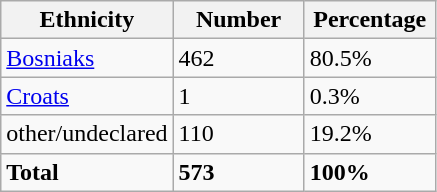<table class="wikitable">
<tr>
<th width="100px">Ethnicity</th>
<th width="80px">Number</th>
<th width="80px">Percentage</th>
</tr>
<tr>
<td><a href='#'>Bosniaks</a></td>
<td>462</td>
<td>80.5%</td>
</tr>
<tr>
<td><a href='#'>Croats</a></td>
<td>1</td>
<td>0.3%</td>
</tr>
<tr>
<td>other/undeclared</td>
<td>110</td>
<td>19.2%</td>
</tr>
<tr>
<td><strong>Total</strong></td>
<td><strong>573</strong></td>
<td><strong>100%</strong></td>
</tr>
</table>
